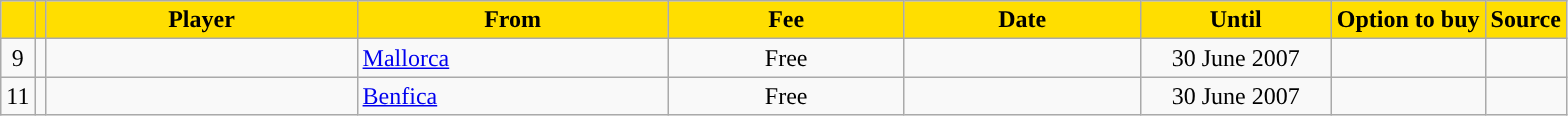<table class="wikitable sortable">
<tr>
<th style="background:#FFDE00"></th>
<th style="background:#FFDE00"></th>
<th width=200 style="background:#FFDE00">Player</th>
<th width=200 style="background:#FFDE00">From</th>
<th width=150 style="background:#FFDE00">Fee</th>
<th width=150 style="background:#FFDE00">Date</th>
<th width=120 style="background:#FFDE00">Until</th>
<th style="background:#FFDE00">Option to buy</th>
<th style="background:#FFDE00">Source</th>
</tr>
<tr>
<td align=center>9</td>
<td align=center></td>
<td></td>
<td> <a href='#'>Mallorca</a></td>
<td align=center>Free</td>
<td align=center></td>
<td align=center>30 June 2007</td>
<td align=center></td>
<td align=center></td>
</tr>
<tr>
<td align=center>11</td>
<td align=center></td>
<td></td>
<td> <a href='#'>Benfica</a></td>
<td align=center>Free</td>
<td align=center></td>
<td align=center>30 June 2007</td>
<td align=center></td>
<td align=center></td>
</tr>
</table>
